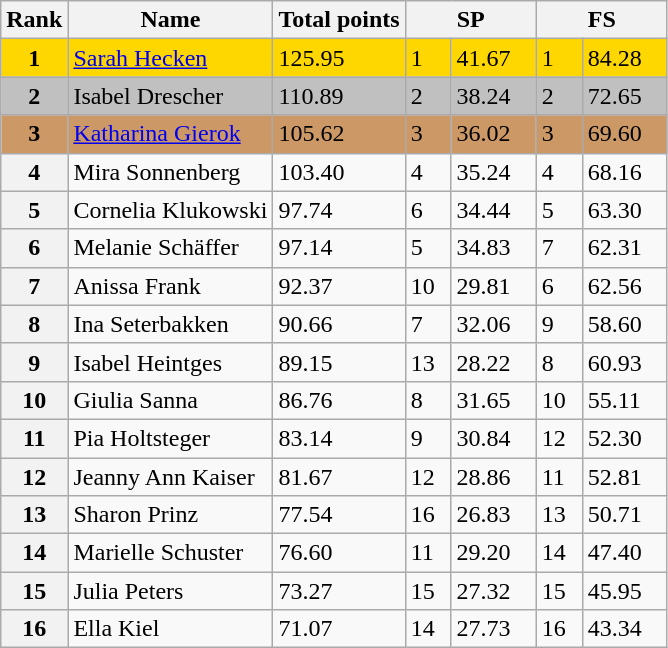<table class="wikitable">
<tr>
<th>Rank</th>
<th>Name</th>
<th>Total points</th>
<th colspan="2" width="80px">SP</th>
<th colspan="2" width="80px">FS</th>
</tr>
<tr bgcolor="gold">
<td align="center"><strong>1</strong></td>
<td><a href='#'>Sarah Hecken</a></td>
<td>125.95</td>
<td>1</td>
<td>41.67</td>
<td>1</td>
<td>84.28</td>
</tr>
<tr bgcolor="silver">
<td align="center"><strong>2</strong></td>
<td>Isabel Drescher</td>
<td>110.89</td>
<td>2</td>
<td>38.24</td>
<td>2</td>
<td>72.65</td>
</tr>
<tr bgcolor="cc9966">
<td align="center"><strong>3</strong></td>
<td><a href='#'>Katharina Gierok</a></td>
<td>105.62</td>
<td>3</td>
<td>36.02</td>
<td>3</td>
<td>69.60</td>
</tr>
<tr>
<th>4</th>
<td>Mira Sonnenberg</td>
<td>103.40</td>
<td>4</td>
<td>35.24</td>
<td>4</td>
<td>68.16</td>
</tr>
<tr>
<th>5</th>
<td>Cornelia Klukowski</td>
<td>97.74</td>
<td>6</td>
<td>34.44</td>
<td>5</td>
<td>63.30</td>
</tr>
<tr>
<th>6</th>
<td>Melanie Schäffer</td>
<td>97.14</td>
<td>5</td>
<td>34.83</td>
<td>7</td>
<td>62.31</td>
</tr>
<tr>
<th>7</th>
<td>Anissa Frank</td>
<td>92.37</td>
<td>10</td>
<td>29.81</td>
<td>6</td>
<td>62.56</td>
</tr>
<tr>
<th>8</th>
<td>Ina Seterbakken</td>
<td>90.66</td>
<td>7</td>
<td>32.06</td>
<td>9</td>
<td>58.60</td>
</tr>
<tr>
<th>9</th>
<td>Isabel Heintges</td>
<td>89.15</td>
<td>13</td>
<td>28.22</td>
<td>8</td>
<td>60.93</td>
</tr>
<tr>
<th>10</th>
<td>Giulia Sanna</td>
<td>86.76</td>
<td>8</td>
<td>31.65</td>
<td>10</td>
<td>55.11</td>
</tr>
<tr>
<th>11</th>
<td>Pia Holtsteger</td>
<td>83.14</td>
<td>9</td>
<td>30.84</td>
<td>12</td>
<td>52.30</td>
</tr>
<tr>
<th>12</th>
<td>Jeanny Ann Kaiser</td>
<td>81.67</td>
<td>12</td>
<td>28.86</td>
<td>11</td>
<td>52.81</td>
</tr>
<tr>
<th>13</th>
<td>Sharon Prinz</td>
<td>77.54</td>
<td>16</td>
<td>26.83</td>
<td>13</td>
<td>50.71</td>
</tr>
<tr>
<th>14</th>
<td>Marielle Schuster</td>
<td>76.60</td>
<td>11</td>
<td>29.20</td>
<td>14</td>
<td>47.40</td>
</tr>
<tr>
<th>15</th>
<td>Julia Peters</td>
<td>73.27</td>
<td>15</td>
<td>27.32</td>
<td>15</td>
<td>45.95</td>
</tr>
<tr>
<th>16</th>
<td>Ella Kiel</td>
<td>71.07</td>
<td>14</td>
<td>27.73</td>
<td>16</td>
<td>43.34</td>
</tr>
</table>
